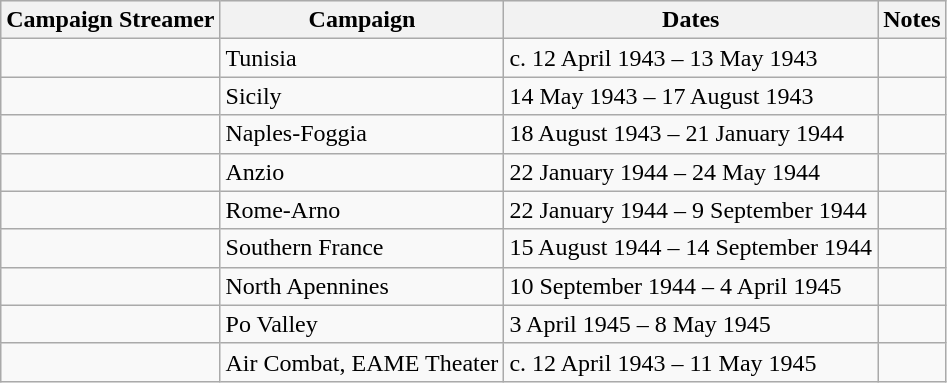<table class="wikitable">
<tr style="background:#efefef;">
<th>Campaign Streamer</th>
<th>Campaign</th>
<th>Dates</th>
<th>Notes</th>
</tr>
<tr>
<td></td>
<td>Tunisia</td>
<td>c. 12 April 1943 – 13 May 1943</td>
<td></td>
</tr>
<tr>
<td></td>
<td>Sicily</td>
<td>14 May 1943 – 17 August 1943</td>
<td></td>
</tr>
<tr>
<td></td>
<td>Naples-Foggia</td>
<td>18 August 1943 – 21 January 1944</td>
<td></td>
</tr>
<tr>
<td></td>
<td>Anzio</td>
<td>22 January 1944 – 24 May 1944</td>
<td></td>
</tr>
<tr>
<td></td>
<td>Rome-Arno</td>
<td>22 January 1944 – 9 September 1944</td>
<td></td>
</tr>
<tr>
<td></td>
<td>Southern France</td>
<td>15 August 1944 – 14 September 1944</td>
<td></td>
</tr>
<tr>
<td></td>
<td>North Apennines</td>
<td>10 September 1944 – 4 April 1945</td>
<td></td>
</tr>
<tr>
<td></td>
<td>Po Valley</td>
<td>3 April 1945 – 8 May 1945</td>
<td></td>
</tr>
<tr>
<td></td>
<td>Air Combat, EAME Theater</td>
<td>c. 12 April 1943 – 11 May 1945</td>
<td></td>
</tr>
</table>
